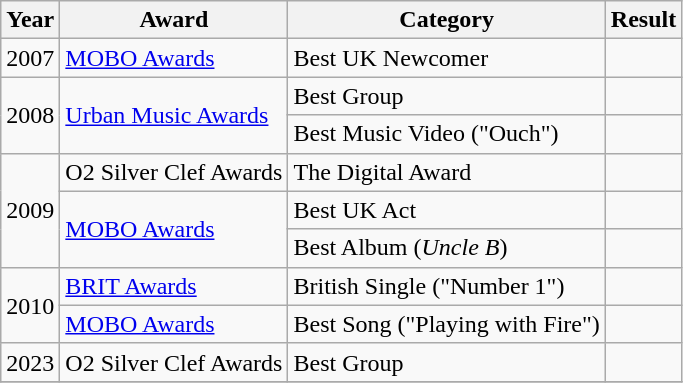<table class="wikitable">
<tr>
<th>Year</th>
<th>Award</th>
<th>Category</th>
<th>Result</th>
</tr>
<tr>
<td>2007</td>
<td><a href='#'>MOBO Awards</a></td>
<td>Best UK Newcomer</td>
<td></td>
</tr>
<tr>
<td rowspan="2">2008</td>
<td rowspan="2"><a href='#'>Urban Music Awards</a></td>
<td>Best Group</td>
<td></td>
</tr>
<tr>
<td>Best Music Video ("Ouch")</td>
<td></td>
</tr>
<tr>
<td rowspan="3">2009</td>
<td>O2 Silver Clef Awards</td>
<td>The Digital Award</td>
<td></td>
</tr>
<tr>
<td rowspan="2"><a href='#'>MOBO Awards</a></td>
<td>Best UK Act</td>
<td></td>
</tr>
<tr>
<td>Best Album (<em>Uncle B</em>)</td>
<td></td>
</tr>
<tr>
<td rowspan="2">2010</td>
<td><a href='#'>BRIT Awards</a></td>
<td>British Single ("Number 1")</td>
<td></td>
</tr>
<tr>
<td><a href='#'>MOBO Awards</a></td>
<td>Best Song ("Playing with Fire")</td>
<td></td>
</tr>
<tr>
<td>2023</td>
<td>O2 Silver Clef Awards</td>
<td>Best Group</td>
<td></td>
</tr>
<tr>
</tr>
</table>
